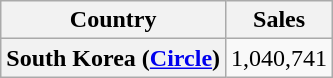<table class="wikitable plainrowheaders">
<tr>
<th scope="col">Country</th>
<th scope="col">Sales</th>
</tr>
<tr>
<th scope="row">South Korea (<a href='#'>Circle</a>)</th>
<td>1,040,741</td>
</tr>
</table>
